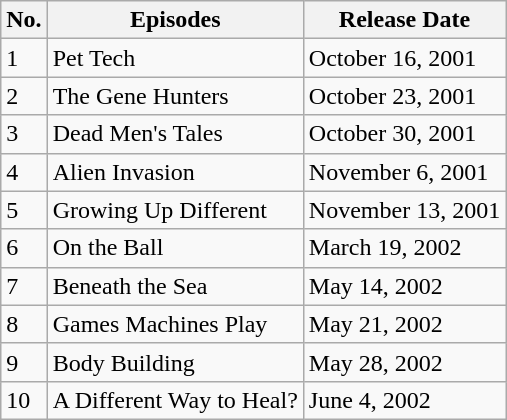<table class="wikitable">
<tr>
<th>No.</th>
<th>Episodes</th>
<th>Release Date</th>
</tr>
<tr>
<td>1</td>
<td>Pet Tech</td>
<td>October 16, 2001</td>
</tr>
<tr>
<td>2</td>
<td>The Gene Hunters</td>
<td>October 23, 2001</td>
</tr>
<tr>
<td>3</td>
<td>Dead Men's Tales</td>
<td>October 30, 2001</td>
</tr>
<tr>
<td>4</td>
<td>Alien Invasion</td>
<td>November 6, 2001</td>
</tr>
<tr>
<td>5</td>
<td>Growing Up Different</td>
<td>November 13, 2001</td>
</tr>
<tr>
<td>6</td>
<td>On the Ball</td>
<td>March 19, 2002</td>
</tr>
<tr>
<td>7</td>
<td>Beneath the Sea</td>
<td>May 14, 2002</td>
</tr>
<tr>
<td>8</td>
<td>Games Machines Play</td>
<td>May 21, 2002</td>
</tr>
<tr>
<td>9</td>
<td>Body Building</td>
<td>May 28, 2002</td>
</tr>
<tr>
<td>10</td>
<td>A Different Way to Heal?</td>
<td>June 4, 2002</td>
</tr>
</table>
